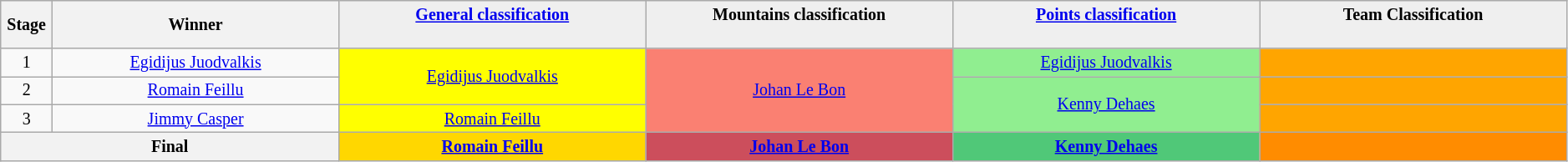<table class="wikitable" style="text-align: center; font-size:smaller;">
<tr style="background-color: #efefef;">
<th width="1%">Stage</th>
<th width="14%">Winner</th>
<th style="background:#EFEFEF;" width="15%"><a href='#'>General classification</a><br><br></th>
<th style="background:#EFEFEF;" width="15%">Mountains classification<br><br></th>
<th style="background:#EFEFEF;" width="15%"><a href='#'>Points classification</a><br><br></th>
<th style="background:#EFEFEF;" width="15%">Team Classification<br><br></th>
</tr>
<tr>
<td>1</td>
<td><a href='#'>Egidijus Juodvalkis</a></td>
<td style="background:yellow;" rowspan="2"><a href='#'>Egidijus Juodvalkis</a></td>
<td style="background:salmon;" rowspan="3"><a href='#'>Johan Le Bon</a></td>
<td style="background:lightgreen;"><a href='#'>Egidijus Juodvalkis</a></td>
<td style="background:orange;"></td>
</tr>
<tr>
<td>2</td>
<td><a href='#'>Romain Feillu</a></td>
<td style="background:lightgreen;" rowspan="2"><a href='#'>Kenny Dehaes</a></td>
<td style="background:orange;"></td>
</tr>
<tr>
<td>3</td>
<td><a href='#'>Jimmy Casper</a></td>
<td style="background:yellow;"><a href='#'>Romain Feillu</a></td>
<td style="background:orange;"></td>
</tr>
<tr>
<th colspan=2><strong>Final</strong></th>
<th style="background:gold;"><a href='#'>Romain Feillu</a></th>
<th style="background:#CC4E5C;"><a href='#'>Johan Le Bon</a></th>
<th style="background:#50C878;"><a href='#'>Kenny Dehaes</a></th>
<th style="background:#FF8C00;"></th>
</tr>
</table>
